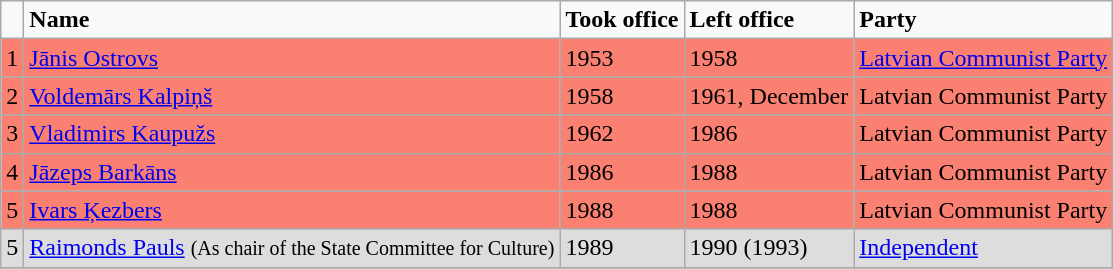<table class="wikitable">
<tr>
<td></td>
<td><strong>Name</strong></td>
<td><strong>Took office</strong></td>
<td><strong>Left office</strong></td>
<td><strong>Party</strong></td>
</tr>
<tr bgcolor=#FA8072>
<td>1</td>
<td><a href='#'>Jānis Ostrovs</a></td>
<td>1953</td>
<td>1958</td>
<td><a href='#'>Latvian Communist Party</a></td>
</tr>
<tr bgcolor=#FA8072>
<td>2</td>
<td><a href='#'>Voldemārs Kalpiņš</a></td>
<td>1958</td>
<td>1961, December</td>
<td>Latvian Communist Party</td>
</tr>
<tr bgcolor=#FA8072>
<td>3</td>
<td><a href='#'>Vladimirs Kaupužs</a></td>
<td>1962</td>
<td>1986</td>
<td>Latvian Communist Party</td>
</tr>
<tr bgcolor=#FA8072>
<td>4</td>
<td><a href='#'>Jāzeps Barkāns</a></td>
<td>1986</td>
<td>1988</td>
<td>Latvian Communist Party</td>
</tr>
<tr bgcolor=#FA8072>
<td>5</td>
<td><a href='#'>Ivars Ķezbers</a></td>
<td>1988</td>
<td>1988</td>
<td>Latvian Communist Party</td>
</tr>
<tr bgcolor=#DDDDDD>
<td>5</td>
<td><a href='#'>Raimonds Pauls</a> <small>(As chair of the State Committee for Culture)</small></td>
<td>1989</td>
<td>1990 (1993)</td>
<td><a href='#'>Independent</a></td>
</tr>
<tr>
</tr>
</table>
